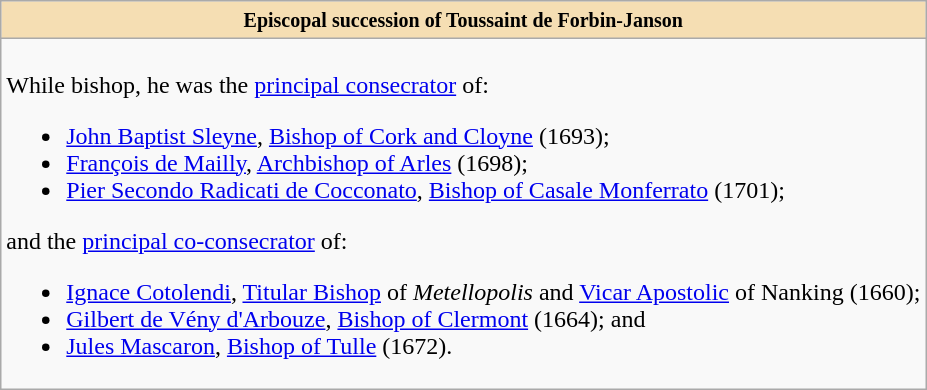<table role="presentation" class="wikitable mw-collapsible mw-collapsed"|>
<tr>
<th style="background:#F5DEB3"><small>Episcopal succession of Toussaint de Forbin-Janson</small></th>
</tr>
<tr>
<td><br>While bishop, he was the <a href='#'>principal consecrator</a> of:<ul><li><a href='#'>John Baptist Sleyne</a>, <a href='#'>Bishop of Cork and Cloyne</a> (1693);</li><li><a href='#'>François de Mailly</a>, <a href='#'>Archbishop of Arles</a> (1698);</li><li><a href='#'>Pier Secondo Radicati de Cocconato</a>, <a href='#'>Bishop of Casale Monferrato</a> (1701);</li></ul>and the <a href='#'>principal co-consecrator</a> of:<ul><li><a href='#'>Ignace Cotolendi</a>, <a href='#'>Titular Bishop</a> of <em>Metellopolis</em> and <a href='#'>Vicar Apostolic</a> of Nanking (1660);</li><li><a href='#'>Gilbert de Vény d'Arbouze</a>, <a href='#'>Bishop of Clermont</a> (1664); and</li><li><a href='#'>Jules Mascaron</a>, <a href='#'>Bishop of Tulle</a> (1672).</li></ul></td>
</tr>
</table>
